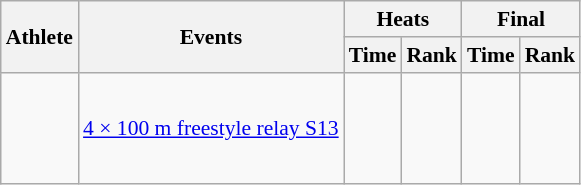<table class=wikitable style="font-size:90%">
<tr>
<th rowspan="2">Athlete</th>
<th rowspan="2">Events</th>
<th colspan="2">Heats</th>
<th colspan="2">Final</th>
</tr>
<tr>
<th>Time</th>
<th>Rank</th>
<th>Time</th>
<th>Rank</th>
</tr>
<tr align=center>
<td align=left> <br> <br> <br> </td>
<td align=left><a href='#'>4 × 100 m freestyle relay S13</a></td>
<td></td>
<td></td>
<td></td>
<td></td>
</tr>
</table>
